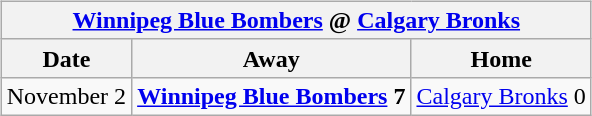<table cellspacing="10">
<tr>
<td valign="top"><br><table class="wikitable">
<tr>
<th colspan="4"><a href='#'>Winnipeg Blue Bombers</a> @ <a href='#'>Calgary Bronks</a></th>
</tr>
<tr>
<th>Date</th>
<th>Away</th>
<th>Home</th>
</tr>
<tr>
<td>November 2</td>
<td><strong><a href='#'>Winnipeg Blue Bombers</a> 7</strong></td>
<td><a href='#'>Calgary Bronks</a> 0</td>
</tr>
</table>
</td>
</tr>
</table>
